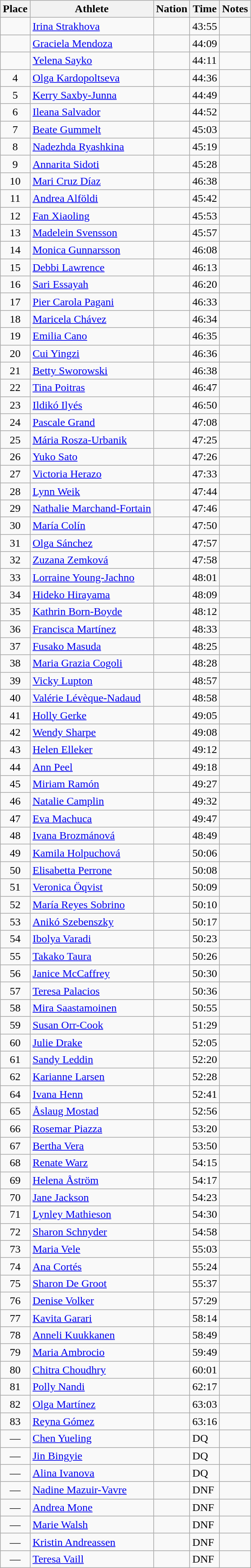<table class="wikitable sortable">
<tr>
<th>Place</th>
<th>Athlete</th>
<th>Nation</th>
<th>Time</th>
<th>Notes</th>
</tr>
<tr>
<td align=center></td>
<td><a href='#'>Irina Strakhova</a></td>
<td></td>
<td>43:55</td>
<td> </td>
</tr>
<tr>
<td align=center></td>
<td><a href='#'>Graciela Mendoza</a></td>
<td></td>
<td>44:09</td>
<td> </td>
</tr>
<tr>
<td align=center></td>
<td><a href='#'>Yelena Sayko</a></td>
<td></td>
<td>44:11</td>
<td> </td>
</tr>
<tr>
<td align=center>4</td>
<td><a href='#'>Olga Kardopoltseva</a></td>
<td></td>
<td>44:36</td>
<td> </td>
</tr>
<tr>
<td align=center>5</td>
<td><a href='#'>Kerry Saxby-Junna</a></td>
<td></td>
<td>44:49</td>
<td> </td>
</tr>
<tr>
<td align=center>6</td>
<td><a href='#'>Ileana Salvador</a></td>
<td></td>
<td>44:52</td>
<td> </td>
</tr>
<tr>
<td align=center>7</td>
<td><a href='#'>Beate Gummelt</a></td>
<td></td>
<td>45:03</td>
<td> </td>
</tr>
<tr>
<td align=center>8</td>
<td><a href='#'>Nadezhda Ryashkina</a></td>
<td></td>
<td>45:19</td>
<td> </td>
</tr>
<tr>
<td align=center>9</td>
<td><a href='#'>Annarita Sidoti</a></td>
<td></td>
<td>45:28</td>
<td> </td>
</tr>
<tr>
<td align=center>10</td>
<td><a href='#'>Mari Cruz Díaz</a></td>
<td></td>
<td>46:38</td>
<td> </td>
</tr>
<tr>
<td align=center>11</td>
<td><a href='#'>Andrea Alföldi</a></td>
<td></td>
<td>45:42</td>
<td> </td>
</tr>
<tr>
<td align=center>12</td>
<td><a href='#'>Fan Xiaoling</a></td>
<td></td>
<td>45:53</td>
<td> </td>
</tr>
<tr>
<td align=center>13</td>
<td><a href='#'>Madelein Svensson</a></td>
<td></td>
<td>45:57</td>
<td> </td>
</tr>
<tr>
<td align=center>14</td>
<td><a href='#'>Monica Gunnarsson</a></td>
<td></td>
<td>46:08</td>
<td> </td>
</tr>
<tr>
<td align=center>15</td>
<td><a href='#'>Debbi Lawrence</a></td>
<td></td>
<td>46:13</td>
<td> </td>
</tr>
<tr>
<td align=center>16</td>
<td><a href='#'>Sari Essayah</a></td>
<td></td>
<td>46:20</td>
<td> </td>
</tr>
<tr>
<td align=center>17</td>
<td><a href='#'>Pier Carola Pagani</a></td>
<td></td>
<td>46:33</td>
<td> </td>
</tr>
<tr>
<td align=center>18</td>
<td><a href='#'>Maricela Chávez</a></td>
<td></td>
<td>46:34</td>
<td> </td>
</tr>
<tr>
<td align=center>19</td>
<td><a href='#'>Emilia Cano</a></td>
<td></td>
<td>46:35</td>
<td> </td>
</tr>
<tr>
<td align=center>20</td>
<td><a href='#'>Cui Yingzi</a></td>
<td></td>
<td>46:36</td>
<td> </td>
</tr>
<tr>
<td align=center>21</td>
<td><a href='#'>Betty Sworowski</a></td>
<td></td>
<td>46:38</td>
<td></td>
</tr>
<tr>
<td align=center>22</td>
<td><a href='#'>Tina Poitras</a></td>
<td></td>
<td>46:47</td>
<td></td>
</tr>
<tr>
<td align=center>23</td>
<td><a href='#'>Ildikó Ilyés</a></td>
<td></td>
<td>46:50</td>
<td></td>
</tr>
<tr>
<td align=center>24</td>
<td><a href='#'>Pascale Grand</a></td>
<td></td>
<td>47:08</td>
<td></td>
</tr>
<tr>
<td align=center>25</td>
<td><a href='#'>Mária Rosza-Urbanik</a></td>
<td></td>
<td>47:25</td>
<td></td>
</tr>
<tr>
<td align=center>26</td>
<td><a href='#'>Yuko Sato</a></td>
<td></td>
<td>47:26</td>
<td></td>
</tr>
<tr>
<td align=center>27</td>
<td><a href='#'>Victoria Herazo</a></td>
<td></td>
<td>47:33</td>
<td></td>
</tr>
<tr>
<td align=center>28</td>
<td><a href='#'>Lynn Weik</a></td>
<td></td>
<td>47:44</td>
<td></td>
</tr>
<tr>
<td align=center>29</td>
<td><a href='#'>Nathalie Marchand-Fortain</a></td>
<td></td>
<td>47:46</td>
<td></td>
</tr>
<tr>
<td align=center>30</td>
<td><a href='#'>María Colín</a></td>
<td></td>
<td>47:50</td>
<td></td>
</tr>
<tr>
<td align=center>31</td>
<td><a href='#'>Olga Sánchez</a></td>
<td></td>
<td>47:57</td>
<td></td>
</tr>
<tr>
<td align=center>32</td>
<td><a href='#'>Zuzana Zemková</a></td>
<td></td>
<td>47:58</td>
<td></td>
</tr>
<tr>
<td align=center>33</td>
<td><a href='#'>Lorraine Young-Jachno</a></td>
<td></td>
<td>48:01</td>
<td></td>
</tr>
<tr>
<td align=center>34</td>
<td><a href='#'>Hideko Hirayama</a></td>
<td></td>
<td>48:09</td>
<td></td>
</tr>
<tr>
<td align=center>35</td>
<td><a href='#'>Kathrin Born-Boyde</a></td>
<td></td>
<td>48:12</td>
<td></td>
</tr>
<tr>
<td align=center>36</td>
<td><a href='#'>Francisca Martínez</a></td>
<td></td>
<td>48:33</td>
<td></td>
</tr>
<tr>
<td align=center>37</td>
<td><a href='#'>Fusako Masuda</a></td>
<td></td>
<td>48:25</td>
<td></td>
</tr>
<tr>
<td align=center>38</td>
<td><a href='#'>Maria Grazia Cogoli</a></td>
<td></td>
<td>48:28</td>
<td></td>
</tr>
<tr>
<td align=center>39</td>
<td><a href='#'>Vicky Lupton</a></td>
<td></td>
<td>48:57</td>
<td></td>
</tr>
<tr>
<td align=center>40</td>
<td><a href='#'>Valérie Lévèque-Nadaud</a></td>
<td></td>
<td>48:58</td>
<td></td>
</tr>
<tr>
<td align=center>41</td>
<td><a href='#'>Holly Gerke</a></td>
<td></td>
<td>49:05</td>
<td></td>
</tr>
<tr>
<td align=center>42</td>
<td><a href='#'>Wendy Sharpe</a></td>
<td></td>
<td>49:08</td>
<td></td>
</tr>
<tr>
<td align=center>43</td>
<td><a href='#'>Helen Elleker</a></td>
<td></td>
<td>49:12</td>
<td></td>
</tr>
<tr>
<td align=center>44</td>
<td><a href='#'>Ann Peel</a></td>
<td></td>
<td>49:18</td>
<td></td>
</tr>
<tr>
<td align=center>45</td>
<td><a href='#'>Miriam Ramón</a></td>
<td></td>
<td>49:27</td>
<td></td>
</tr>
<tr>
<td align=center>46</td>
<td><a href='#'>Natalie Camplin</a></td>
<td></td>
<td>49:32</td>
<td></td>
</tr>
<tr>
<td align=center>47</td>
<td><a href='#'>Eva Machuca</a></td>
<td></td>
<td>49:47</td>
<td></td>
</tr>
<tr>
<td align=center>48</td>
<td><a href='#'>Ivana Brozmánová</a></td>
<td></td>
<td>48:49</td>
<td></td>
</tr>
<tr>
<td align=center>49</td>
<td><a href='#'>Kamila Holpuchová</a></td>
<td></td>
<td>50:06</td>
<td></td>
</tr>
<tr>
<td align=center>50</td>
<td><a href='#'>Elisabetta Perrone</a></td>
<td></td>
<td>50:08</td>
<td></td>
</tr>
<tr>
<td align=center>51</td>
<td><a href='#'>Veronica Öqvist</a></td>
<td></td>
<td>50:09</td>
<td></td>
</tr>
<tr>
<td align=center>52</td>
<td><a href='#'>María Reyes Sobrino</a></td>
<td></td>
<td>50:10</td>
<td></td>
</tr>
<tr>
<td align=center>53</td>
<td><a href='#'>Anikó Szebenszky</a></td>
<td></td>
<td>50:17</td>
<td></td>
</tr>
<tr>
<td align=center>54</td>
<td><a href='#'>Ibolya Varadi</a></td>
<td></td>
<td>50:23</td>
<td></td>
</tr>
<tr>
<td align=center>55</td>
<td><a href='#'>Takako Taura</a></td>
<td></td>
<td>50:26</td>
<td></td>
</tr>
<tr>
<td align=center>56</td>
<td><a href='#'>Janice McCaffrey</a></td>
<td></td>
<td>50:30</td>
<td></td>
</tr>
<tr>
<td align=center>57</td>
<td><a href='#'>Teresa Palacios</a></td>
<td></td>
<td>50:36</td>
<td></td>
</tr>
<tr>
<td align=center>58</td>
<td><a href='#'>Mira Saastamoinen</a></td>
<td></td>
<td>50:55</td>
<td></td>
</tr>
<tr>
<td align=center>59</td>
<td><a href='#'>Susan Orr-Cook</a></td>
<td></td>
<td>51:29</td>
<td></td>
</tr>
<tr>
<td align=center>60</td>
<td><a href='#'>Julie Drake</a></td>
<td></td>
<td>52:05</td>
<td></td>
</tr>
<tr>
<td align=center>61</td>
<td><a href='#'>Sandy Leddin</a></td>
<td></td>
<td>52:20</td>
<td></td>
</tr>
<tr>
<td align=center>62</td>
<td><a href='#'>Karianne Larsen</a></td>
<td></td>
<td>52:28</td>
<td></td>
</tr>
<tr>
<td align=center>64</td>
<td><a href='#'>Ivana Henn</a></td>
<td></td>
<td>52:41</td>
<td></td>
</tr>
<tr>
<td align=center>65</td>
<td><a href='#'>Åslaug Mostad</a></td>
<td></td>
<td>52:56</td>
<td></td>
</tr>
<tr>
<td align=center>66</td>
<td><a href='#'>Rosemar Piazza</a></td>
<td></td>
<td>53:20</td>
<td></td>
</tr>
<tr>
<td align=center>67</td>
<td><a href='#'>Bertha Vera</a></td>
<td></td>
<td>53:50</td>
<td></td>
</tr>
<tr>
<td align=center>68</td>
<td><a href='#'>Renate Warz</a></td>
<td></td>
<td>54:15</td>
<td></td>
</tr>
<tr>
<td align=center>69</td>
<td><a href='#'>Helena Åström</a></td>
<td></td>
<td>54:17</td>
<td></td>
</tr>
<tr>
<td align=center>70</td>
<td><a href='#'>Jane Jackson</a></td>
<td></td>
<td>54:23</td>
<td></td>
</tr>
<tr>
<td align=center>71</td>
<td><a href='#'>Lynley Mathieson</a></td>
<td></td>
<td>54:30</td>
<td></td>
</tr>
<tr>
<td align=center>72</td>
<td><a href='#'>Sharon Schnyder</a></td>
<td></td>
<td>54:58</td>
<td></td>
</tr>
<tr>
<td align=center>73</td>
<td><a href='#'>Maria Vele</a></td>
<td></td>
<td>55:03</td>
<td></td>
</tr>
<tr>
<td align=center>74</td>
<td><a href='#'>Ana Cortés</a></td>
<td></td>
<td>55:24</td>
<td></td>
</tr>
<tr>
<td align=center>75</td>
<td><a href='#'>Sharon De Groot</a></td>
<td></td>
<td>55:37</td>
<td></td>
</tr>
<tr>
<td align=center>76</td>
<td><a href='#'>Denise Volker</a></td>
<td></td>
<td>57:29</td>
<td></td>
</tr>
<tr>
<td align=center>77</td>
<td><a href='#'>Kavita Garari</a></td>
<td></td>
<td>58:14</td>
<td></td>
</tr>
<tr>
<td align=center>78</td>
<td><a href='#'>Anneli Kuukkanen</a></td>
<td></td>
<td>58:49</td>
<td></td>
</tr>
<tr>
<td align=center>79</td>
<td><a href='#'>Maria Ambrocio</a></td>
<td></td>
<td>59:49</td>
<td></td>
</tr>
<tr>
<td align=center>80</td>
<td><a href='#'>Chitra Choudhry</a></td>
<td></td>
<td>60:01</td>
<td></td>
</tr>
<tr>
<td align=center>81</td>
<td><a href='#'>Polly Nandi</a></td>
<td></td>
<td>62:17</td>
<td></td>
</tr>
<tr>
<td align=center>82</td>
<td><a href='#'>Olga Martínez</a></td>
<td></td>
<td>63:03</td>
<td></td>
</tr>
<tr>
<td align=center>83</td>
<td><a href='#'>Reyna Gómez</a></td>
<td></td>
<td>63:16</td>
<td></td>
</tr>
<tr>
<td align=center>—</td>
<td><a href='#'>Chen Yueling</a></td>
<td></td>
<td>DQ</td>
<td></td>
</tr>
<tr>
<td align=center>—</td>
<td><a href='#'>Jin Bingyie</a></td>
<td></td>
<td>DQ</td>
<td></td>
</tr>
<tr>
<td align=center>—</td>
<td><a href='#'>Alina Ivanova</a></td>
<td></td>
<td>DQ</td>
<td></td>
</tr>
<tr>
<td align=center>—</td>
<td><a href='#'>Nadine Mazuir-Vavre</a></td>
<td></td>
<td>DNF</td>
<td></td>
</tr>
<tr>
<td align=center>—</td>
<td><a href='#'>Andrea Mone</a></td>
<td></td>
<td>DNF</td>
<td></td>
</tr>
<tr>
<td align=center>—</td>
<td><a href='#'>Marie Walsh</a></td>
<td></td>
<td>DNF</td>
<td></td>
</tr>
<tr>
<td align=center>—</td>
<td><a href='#'>Kristin Andreassen</a></td>
<td></td>
<td>DNF</td>
<td></td>
</tr>
<tr>
<td align=center>—</td>
<td><a href='#'>Teresa Vaill</a></td>
<td></td>
<td>DNF</td>
<td></td>
</tr>
</table>
